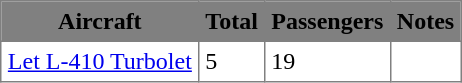<table class="toccolours" border="1" cellpadding="4" style="margin:1em auto; border-collapse:collapse">
<tr bgcolor=grey>
<th><span>Aircraft</span></th>
<th><span>Total</span></th>
<th><span>Passengers</span></th>
<th><span>Notes</span></th>
</tr>
<tr>
<td><a href='#'>Let L-410 Turbolet</a></td>
<td>5 </td>
<td>19</td>
<td></td>
</tr>
</table>
